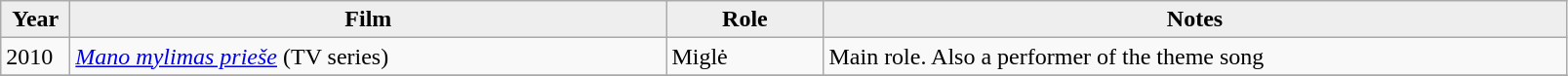<table class="wikitable">
<tr>
<th width="40pt" style="background:#EEEEEE;">Year</th>
<th width="400pt" style="background:#EEEEEE;">Film</th>
<th width="100pt" style="background:#EEEEEE;">Role</th>
<th width="500pt" style="background:#EEEEEE;">Notes</th>
</tr>
<tr>
<td>2010</td>
<td><em><a href='#'>Mano mylimas prieše</a></em> (TV series)</td>
<td>Miglė</td>
<td>Main role. Also a performer of the theme song</td>
</tr>
<tr>
</tr>
</table>
